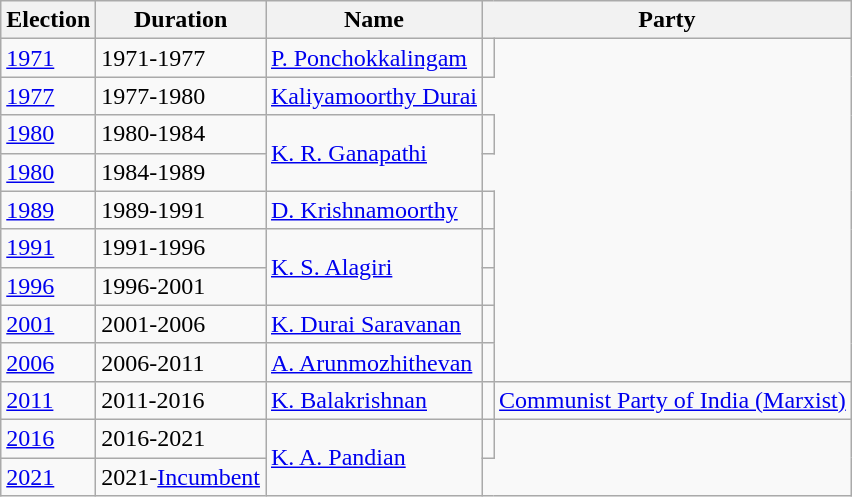<table class="wikitable sortable">
<tr>
<th>Election</th>
<th>Duration</th>
<th>Name</th>
<th colspan="2">Party</th>
</tr>
<tr>
<td><a href='#'>1971</a></td>
<td>1971-1977</td>
<td><a href='#'>P. Ponchokkalingam</a></td>
<td></td>
</tr>
<tr>
<td><a href='#'>1977</a></td>
<td>1977-1980</td>
<td><a href='#'>Kaliyamoorthy Durai</a></td>
</tr>
<tr>
<td><a href='#'>1980</a></td>
<td>1980-1984</td>
<td rowspan=2><a href='#'>K. R. Ganapathi</a></td>
<td></td>
</tr>
<tr>
<td><a href='#'>1980</a></td>
<td>1984-1989</td>
</tr>
<tr>
<td><a href='#'>1989</a></td>
<td>1989-1991</td>
<td><a href='#'>D. Krishnamoorthy</a></td>
<td></td>
</tr>
<tr>
<td><a href='#'>1991</a></td>
<td>1991-1996</td>
<td rowspan=2><a href='#'>K. S. Alagiri</a></td>
<td></td>
</tr>
<tr>
<td><a href='#'>1996</a></td>
<td>1996-2001</td>
<td></td>
</tr>
<tr>
<td><a href='#'>2001</a></td>
<td>2001-2006</td>
<td><a href='#'>K. Durai Saravanan</a></td>
<td></td>
</tr>
<tr>
<td><a href='#'>2006</a></td>
<td>2006-2011</td>
<td><a href='#'>A. Arunmozhithevan</a></td>
<td></td>
</tr>
<tr>
<td><a href='#'>2011</a></td>
<td>2011-2016</td>
<td><a href='#'>K. Balakrishnan</a></td>
<td></td>
<td><a href='#'>Communist Party of India (Marxist)</a></td>
</tr>
<tr>
<td><a href='#'>2016</a></td>
<td>2016-2021</td>
<td rowspan=2><a href='#'>K. A. Pandian</a></td>
<td></td>
</tr>
<tr>
<td><a href='#'>2021</a></td>
<td>2021-<a href='#'>Incumbent</a></td>
</tr>
</table>
